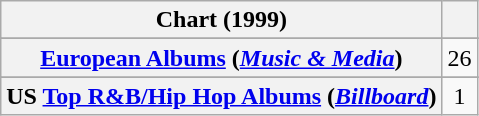<table class="wikitable sortable plainrowheaders" style="text-align:center;">
<tr>
<th scope="col">Chart (1999)</th>
<th scope="col"></th>
</tr>
<tr>
</tr>
<tr>
</tr>
<tr>
<th scope="row"><a href='#'>European Albums</a> (<em><a href='#'>Music & Media</a></em>)</th>
<td>26</td>
</tr>
<tr>
</tr>
<tr>
</tr>
<tr>
</tr>
<tr>
</tr>
<tr>
</tr>
<tr>
</tr>
<tr>
<th scope="row">US <a href='#'>Top R&B/Hip Hop Albums</a> (<em><a href='#'>Billboard</a></em>)</th>
<td>1</td>
</tr>
</table>
